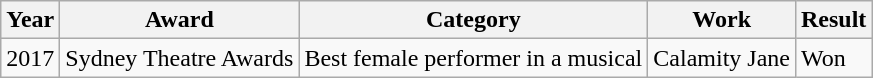<table class="wikitable sortable">
<tr>
<th>Year</th>
<th>Award</th>
<th>Category</th>
<th>Work</th>
<th>Result</th>
</tr>
<tr>
<td>2017</td>
<td>Sydney Theatre Awards</td>
<td>Best female performer in a musical</td>
<td>Calamity Jane</td>
<td>Won</td>
</tr>
</table>
